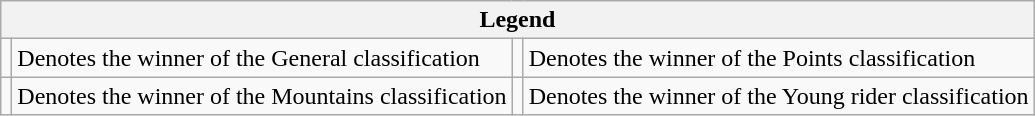<table class="wikitable">
<tr>
<th colspan="4">Legend</th>
</tr>
<tr>
<td></td>
<td>Denotes the winner of the General classification</td>
<td></td>
<td>Denotes the winner of the Points classification</td>
</tr>
<tr>
<td></td>
<td>Denotes the winner of the Mountains classification</td>
<td></td>
<td>Denotes the winner of the Young rider classification</td>
</tr>
</table>
